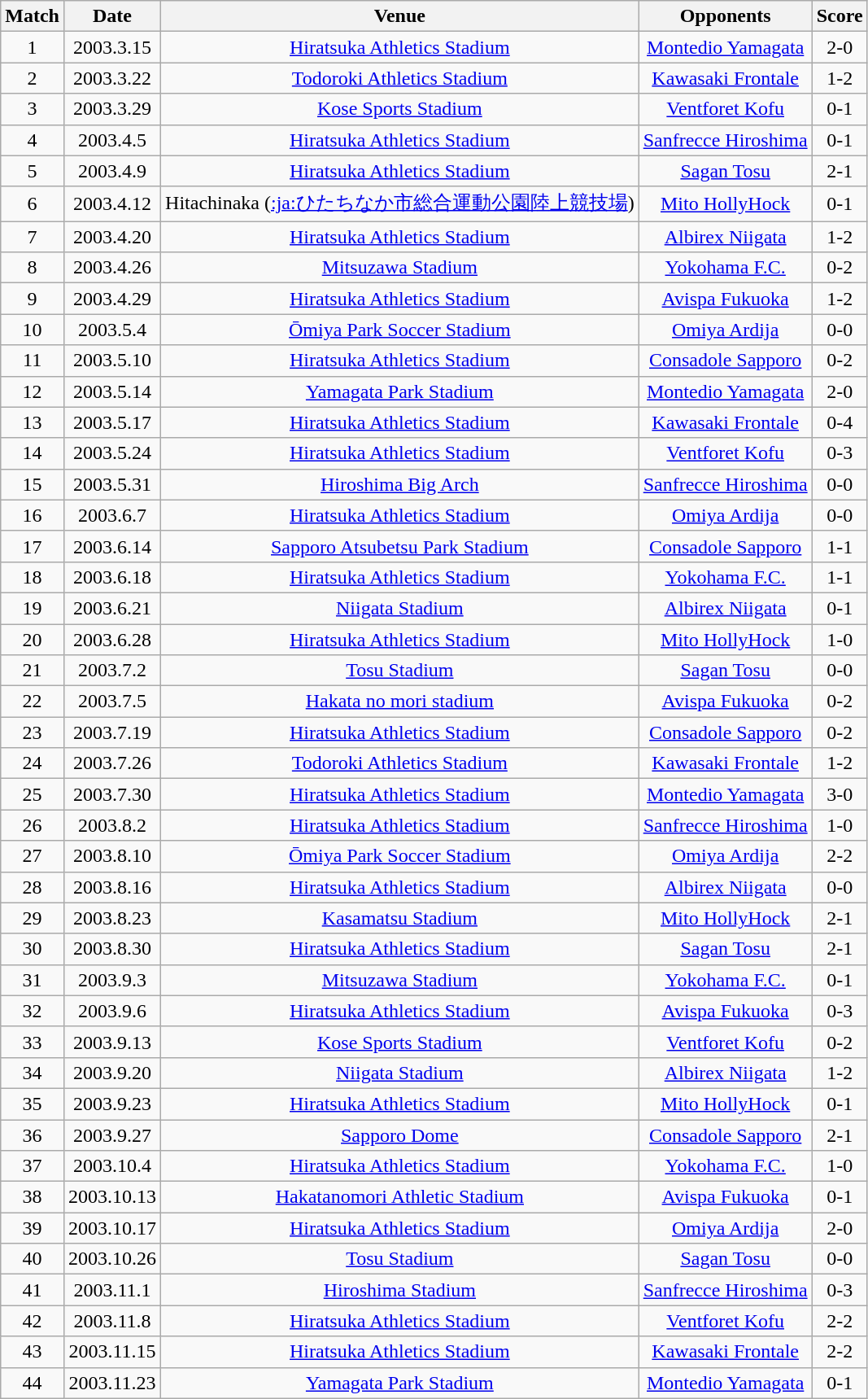<table class="wikitable" style="text-align:center;">
<tr>
<th>Match</th>
<th>Date</th>
<th>Venue</th>
<th>Opponents</th>
<th>Score</th>
</tr>
<tr>
<td>1</td>
<td>2003.3.15</td>
<td><a href='#'>Hiratsuka Athletics Stadium</a></td>
<td><a href='#'>Montedio Yamagata</a></td>
<td>2-0</td>
</tr>
<tr>
<td>2</td>
<td>2003.3.22</td>
<td><a href='#'>Todoroki Athletics Stadium</a></td>
<td><a href='#'>Kawasaki Frontale</a></td>
<td>1-2</td>
</tr>
<tr>
<td>3</td>
<td>2003.3.29</td>
<td><a href='#'>Kose Sports Stadium</a></td>
<td><a href='#'>Ventforet Kofu</a></td>
<td>0-1</td>
</tr>
<tr>
<td>4</td>
<td>2003.4.5</td>
<td><a href='#'>Hiratsuka Athletics Stadium</a></td>
<td><a href='#'>Sanfrecce Hiroshima</a></td>
<td>0-1</td>
</tr>
<tr>
<td>5</td>
<td>2003.4.9</td>
<td><a href='#'>Hiratsuka Athletics Stadium</a></td>
<td><a href='#'>Sagan Tosu</a></td>
<td>2-1</td>
</tr>
<tr>
<td>6</td>
<td>2003.4.12</td>
<td>Hitachinaka (<a href='#'>:ja:ひたちなか市総合運動公園陸上競技場</a>)</td>
<td><a href='#'>Mito HollyHock</a></td>
<td>0-1</td>
</tr>
<tr>
<td>7</td>
<td>2003.4.20</td>
<td><a href='#'>Hiratsuka Athletics Stadium</a></td>
<td><a href='#'>Albirex Niigata</a></td>
<td>1-2</td>
</tr>
<tr>
<td>8</td>
<td>2003.4.26</td>
<td><a href='#'>Mitsuzawa Stadium</a></td>
<td><a href='#'>Yokohama F.C.</a></td>
<td>0-2</td>
</tr>
<tr>
<td>9</td>
<td>2003.4.29</td>
<td><a href='#'>Hiratsuka Athletics Stadium</a></td>
<td><a href='#'>Avispa Fukuoka</a></td>
<td>1-2</td>
</tr>
<tr>
<td>10</td>
<td>2003.5.4</td>
<td><a href='#'>Ōmiya Park Soccer Stadium</a></td>
<td><a href='#'>Omiya Ardija</a></td>
<td>0-0</td>
</tr>
<tr>
<td>11</td>
<td>2003.5.10</td>
<td><a href='#'>Hiratsuka Athletics Stadium</a></td>
<td><a href='#'>Consadole Sapporo</a></td>
<td>0-2</td>
</tr>
<tr>
<td>12</td>
<td>2003.5.14</td>
<td><a href='#'>Yamagata Park Stadium</a></td>
<td><a href='#'>Montedio Yamagata</a></td>
<td>2-0</td>
</tr>
<tr>
<td>13</td>
<td>2003.5.17</td>
<td><a href='#'>Hiratsuka Athletics Stadium</a></td>
<td><a href='#'>Kawasaki Frontale</a></td>
<td>0-4</td>
</tr>
<tr>
<td>14</td>
<td>2003.5.24</td>
<td><a href='#'>Hiratsuka Athletics Stadium</a></td>
<td><a href='#'>Ventforet Kofu</a></td>
<td>0-3</td>
</tr>
<tr>
<td>15</td>
<td>2003.5.31</td>
<td><a href='#'>Hiroshima Big Arch</a></td>
<td><a href='#'>Sanfrecce Hiroshima</a></td>
<td>0-0</td>
</tr>
<tr>
<td>16</td>
<td>2003.6.7</td>
<td><a href='#'>Hiratsuka Athletics Stadium</a></td>
<td><a href='#'>Omiya Ardija</a></td>
<td>0-0</td>
</tr>
<tr>
<td>17</td>
<td>2003.6.14</td>
<td><a href='#'>Sapporo Atsubetsu Park Stadium</a></td>
<td><a href='#'>Consadole Sapporo</a></td>
<td>1-1</td>
</tr>
<tr>
<td>18</td>
<td>2003.6.18</td>
<td><a href='#'>Hiratsuka Athletics Stadium</a></td>
<td><a href='#'>Yokohama F.C.</a></td>
<td>1-1</td>
</tr>
<tr>
<td>19</td>
<td>2003.6.21</td>
<td><a href='#'>Niigata Stadium</a></td>
<td><a href='#'>Albirex Niigata</a></td>
<td>0-1</td>
</tr>
<tr>
<td>20</td>
<td>2003.6.28</td>
<td><a href='#'>Hiratsuka Athletics Stadium</a></td>
<td><a href='#'>Mito HollyHock</a></td>
<td>1-0</td>
</tr>
<tr>
<td>21</td>
<td>2003.7.2</td>
<td><a href='#'>Tosu Stadium</a></td>
<td><a href='#'>Sagan Tosu</a></td>
<td>0-0</td>
</tr>
<tr>
<td>22</td>
<td>2003.7.5</td>
<td><a href='#'>Hakata no mori stadium</a></td>
<td><a href='#'>Avispa Fukuoka</a></td>
<td>0-2</td>
</tr>
<tr>
<td>23</td>
<td>2003.7.19</td>
<td><a href='#'>Hiratsuka Athletics Stadium</a></td>
<td><a href='#'>Consadole Sapporo</a></td>
<td>0-2</td>
</tr>
<tr>
<td>24</td>
<td>2003.7.26</td>
<td><a href='#'>Todoroki Athletics Stadium</a></td>
<td><a href='#'>Kawasaki Frontale</a></td>
<td>1-2</td>
</tr>
<tr>
<td>25</td>
<td>2003.7.30</td>
<td><a href='#'>Hiratsuka Athletics Stadium</a></td>
<td><a href='#'>Montedio Yamagata</a></td>
<td>3-0</td>
</tr>
<tr>
<td>26</td>
<td>2003.8.2</td>
<td><a href='#'>Hiratsuka Athletics Stadium</a></td>
<td><a href='#'>Sanfrecce Hiroshima</a></td>
<td>1-0</td>
</tr>
<tr>
<td>27</td>
<td>2003.8.10</td>
<td><a href='#'>Ōmiya Park Soccer Stadium</a></td>
<td><a href='#'>Omiya Ardija</a></td>
<td>2-2</td>
</tr>
<tr>
<td>28</td>
<td>2003.8.16</td>
<td><a href='#'>Hiratsuka Athletics Stadium</a></td>
<td><a href='#'>Albirex Niigata</a></td>
<td>0-0</td>
</tr>
<tr>
<td>29</td>
<td>2003.8.23</td>
<td><a href='#'>Kasamatsu Stadium</a></td>
<td><a href='#'>Mito HollyHock</a></td>
<td>2-1</td>
</tr>
<tr>
<td>30</td>
<td>2003.8.30</td>
<td><a href='#'>Hiratsuka Athletics Stadium</a></td>
<td><a href='#'>Sagan Tosu</a></td>
<td>2-1</td>
</tr>
<tr>
<td>31</td>
<td>2003.9.3</td>
<td><a href='#'>Mitsuzawa Stadium</a></td>
<td><a href='#'>Yokohama F.C.</a></td>
<td>0-1</td>
</tr>
<tr>
<td>32</td>
<td>2003.9.6</td>
<td><a href='#'>Hiratsuka Athletics Stadium</a></td>
<td><a href='#'>Avispa Fukuoka</a></td>
<td>0-3</td>
</tr>
<tr>
<td>33</td>
<td>2003.9.13</td>
<td><a href='#'>Kose Sports Stadium</a></td>
<td><a href='#'>Ventforet Kofu</a></td>
<td>0-2</td>
</tr>
<tr>
<td>34</td>
<td>2003.9.20</td>
<td><a href='#'>Niigata Stadium</a></td>
<td><a href='#'>Albirex Niigata</a></td>
<td>1-2</td>
</tr>
<tr>
<td>35</td>
<td>2003.9.23</td>
<td><a href='#'>Hiratsuka Athletics Stadium</a></td>
<td><a href='#'>Mito HollyHock</a></td>
<td>0-1</td>
</tr>
<tr>
<td>36</td>
<td>2003.9.27</td>
<td><a href='#'>Sapporo Dome</a></td>
<td><a href='#'>Consadole Sapporo</a></td>
<td>2-1</td>
</tr>
<tr>
<td>37</td>
<td>2003.10.4</td>
<td><a href='#'>Hiratsuka Athletics Stadium</a></td>
<td><a href='#'>Yokohama F.C.</a></td>
<td>1-0</td>
</tr>
<tr>
<td>38</td>
<td>2003.10.13</td>
<td><a href='#'>Hakatanomori Athletic Stadium</a></td>
<td><a href='#'>Avispa Fukuoka</a></td>
<td>0-1</td>
</tr>
<tr>
<td>39</td>
<td>2003.10.17</td>
<td><a href='#'>Hiratsuka Athletics Stadium</a></td>
<td><a href='#'>Omiya Ardija</a></td>
<td>2-0</td>
</tr>
<tr>
<td>40</td>
<td>2003.10.26</td>
<td><a href='#'>Tosu Stadium</a></td>
<td><a href='#'>Sagan Tosu</a></td>
<td>0-0</td>
</tr>
<tr>
<td>41</td>
<td>2003.11.1</td>
<td><a href='#'>Hiroshima Stadium</a></td>
<td><a href='#'>Sanfrecce Hiroshima</a></td>
<td>0-3</td>
</tr>
<tr>
<td>42</td>
<td>2003.11.8</td>
<td><a href='#'>Hiratsuka Athletics Stadium</a></td>
<td><a href='#'>Ventforet Kofu</a></td>
<td>2-2</td>
</tr>
<tr>
<td>43</td>
<td>2003.11.15</td>
<td><a href='#'>Hiratsuka Athletics Stadium</a></td>
<td><a href='#'>Kawasaki Frontale</a></td>
<td>2-2</td>
</tr>
<tr>
<td>44</td>
<td>2003.11.23</td>
<td><a href='#'>Yamagata Park Stadium</a></td>
<td><a href='#'>Montedio Yamagata</a></td>
<td>0-1</td>
</tr>
</table>
